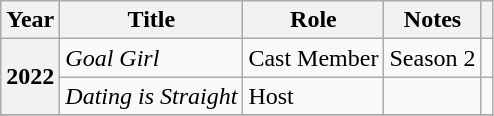<table class="wikitable plainrowheaders">
<tr>
<th scope="col">Year</th>
<th scope="col">Title</th>
<th scope="col">Role</th>
<th scope="col" class="unsortable">Notes</th>
<th scope="col" class="unsortable"></th>
</tr>
<tr>
<th scope="row" rowspan="2">2022</th>
<td><em>Goal Girl</em></td>
<td>Cast Member</td>
<td>Season 2</td>
<td style="text-align:center"></td>
</tr>
<tr>
<td><em>Dating is Straight</em></td>
<td>Host</td>
<td></td>
<td style="text-align:center"></td>
</tr>
<tr>
</tr>
</table>
